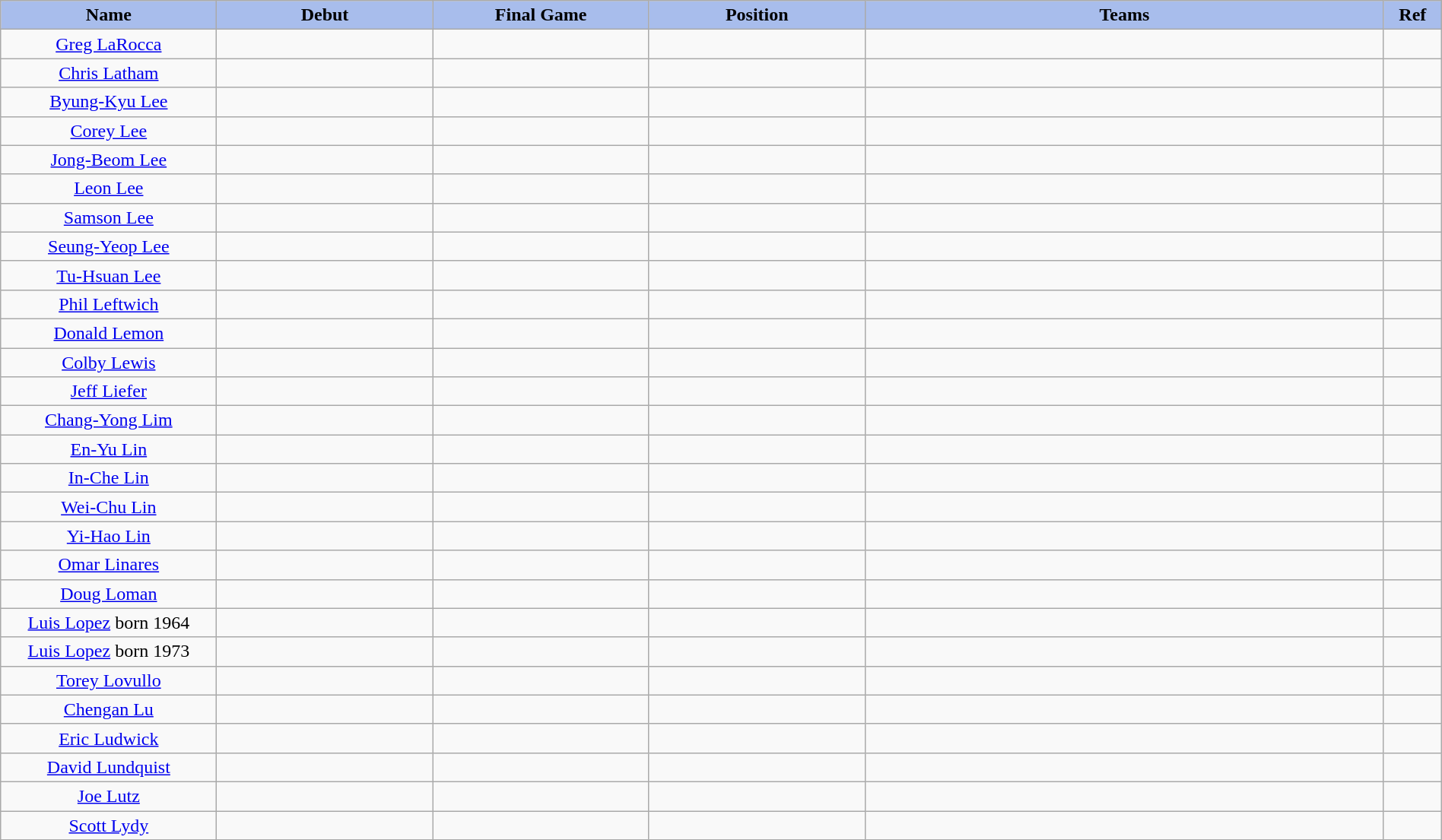<table class="wikitable" style="width: 100%">
<tr>
<th style="background:#A8BDEC;" width=15%>Name</th>
<th width=15% style="background:#A8BDEC;">Debut</th>
<th width=15% style="background:#A8BDEC;">Final Game</th>
<th width=15% style="background:#A8BDEC;">Position</th>
<th width=36% style="background:#A8BDEC;">Teams</th>
<th width=4% style="background:#A8BDEC;">Ref</th>
</tr>
<tr align=center>
<td><a href='#'>Greg LaRocca</a></td>
<td></td>
<td></td>
<td></td>
<td></td>
<td></td>
</tr>
<tr align=center>
<td><a href='#'>Chris Latham</a></td>
<td></td>
<td></td>
<td></td>
<td></td>
<td></td>
</tr>
<tr align=center>
<td><a href='#'>Byung-Kyu Lee</a></td>
<td></td>
<td></td>
<td></td>
<td></td>
<td></td>
</tr>
<tr align=center>
<td><a href='#'>Corey Lee</a></td>
<td></td>
<td></td>
<td></td>
<td></td>
<td></td>
</tr>
<tr align=center>
<td><a href='#'>Jong-Beom Lee</a></td>
<td></td>
<td></td>
<td></td>
<td></td>
<td></td>
</tr>
<tr align=center>
<td><a href='#'>Leon Lee</a></td>
<td></td>
<td></td>
<td></td>
<td></td>
<td></td>
</tr>
<tr align=center>
<td><a href='#'>Samson Lee</a></td>
<td></td>
<td></td>
<td></td>
<td></td>
<td></td>
</tr>
<tr align=center>
<td><a href='#'>Seung-Yeop Lee</a></td>
<td></td>
<td></td>
<td></td>
<td></td>
<td></td>
</tr>
<tr align=center>
<td><a href='#'>Tu-Hsuan Lee</a></td>
<td></td>
<td></td>
<td></td>
<td></td>
<td></td>
</tr>
<tr align=center>
<td><a href='#'>Phil Leftwich</a></td>
<td></td>
<td></td>
<td></td>
<td></td>
<td></td>
</tr>
<tr align=center>
<td><a href='#'>Donald Lemon</a></td>
<td></td>
<td></td>
<td></td>
<td></td>
<td></td>
</tr>
<tr align=center>
<td><a href='#'>Colby Lewis</a></td>
<td></td>
<td></td>
<td></td>
<td></td>
<td></td>
</tr>
<tr align=center>
<td><a href='#'>Jeff Liefer</a></td>
<td></td>
<td></td>
<td></td>
<td></td>
<td></td>
</tr>
<tr align=center>
<td><a href='#'>Chang-Yong Lim</a></td>
<td></td>
<td></td>
<td></td>
<td></td>
<td></td>
</tr>
<tr align=center>
<td><a href='#'>En-Yu Lin</a></td>
<td></td>
<td></td>
<td></td>
<td></td>
<td></td>
</tr>
<tr align=center>
<td><a href='#'>In-Che Lin</a></td>
<td></td>
<td></td>
<td></td>
<td></td>
<td></td>
</tr>
<tr align=center>
<td><a href='#'>Wei-Chu Lin</a></td>
<td></td>
<td></td>
<td></td>
<td></td>
<td></td>
</tr>
<tr align=center>
<td><a href='#'>Yi-Hao Lin</a></td>
<td></td>
<td></td>
<td></td>
<td></td>
<td></td>
</tr>
<tr align=center>
<td><a href='#'>Omar Linares</a></td>
<td></td>
<td></td>
<td></td>
<td></td>
<td></td>
</tr>
<tr align=center>
<td><a href='#'>Doug Loman</a></td>
<td></td>
<td></td>
<td></td>
<td></td>
<td></td>
</tr>
<tr align=center>
<td><a href='#'>Luis Lopez</a> born 1964</td>
<td></td>
<td></td>
<td></td>
<td></td>
<td></td>
</tr>
<tr align=center>
<td><a href='#'>Luis Lopez</a> born 1973</td>
<td></td>
<td></td>
<td></td>
<td></td>
<td></td>
</tr>
<tr align=center>
<td><a href='#'>Torey Lovullo</a></td>
<td></td>
<td></td>
<td></td>
<td></td>
<td></td>
</tr>
<tr align=center>
<td><a href='#'>Chengan Lu</a></td>
<td></td>
<td></td>
<td></td>
<td></td>
<td></td>
</tr>
<tr align=center>
<td><a href='#'>Eric Ludwick</a></td>
<td></td>
<td></td>
<td></td>
<td></td>
<td></td>
</tr>
<tr align=center>
<td><a href='#'>David Lundquist</a></td>
<td></td>
<td></td>
<td></td>
<td></td>
<td></td>
</tr>
<tr align=center>
<td><a href='#'>Joe Lutz</a></td>
<td></td>
<td></td>
<td></td>
<td></td>
<td></td>
</tr>
<tr align=center>
<td><a href='#'>Scott Lydy</a></td>
<td></td>
<td></td>
<td></td>
<td></td>
<td></td>
</tr>
</table>
